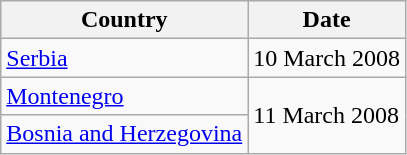<table class="wikitable">
<tr>
<th>Country</th>
<th>Date</th>
</tr>
<tr>
<td><a href='#'>Serbia</a></td>
<td>10 March 2008</td>
</tr>
<tr>
<td><a href='#'>Montenegro</a></td>
<td rowspan="2">11 March 2008</td>
</tr>
<tr>
<td><a href='#'>Bosnia and Herzegovina</a></td>
</tr>
</table>
